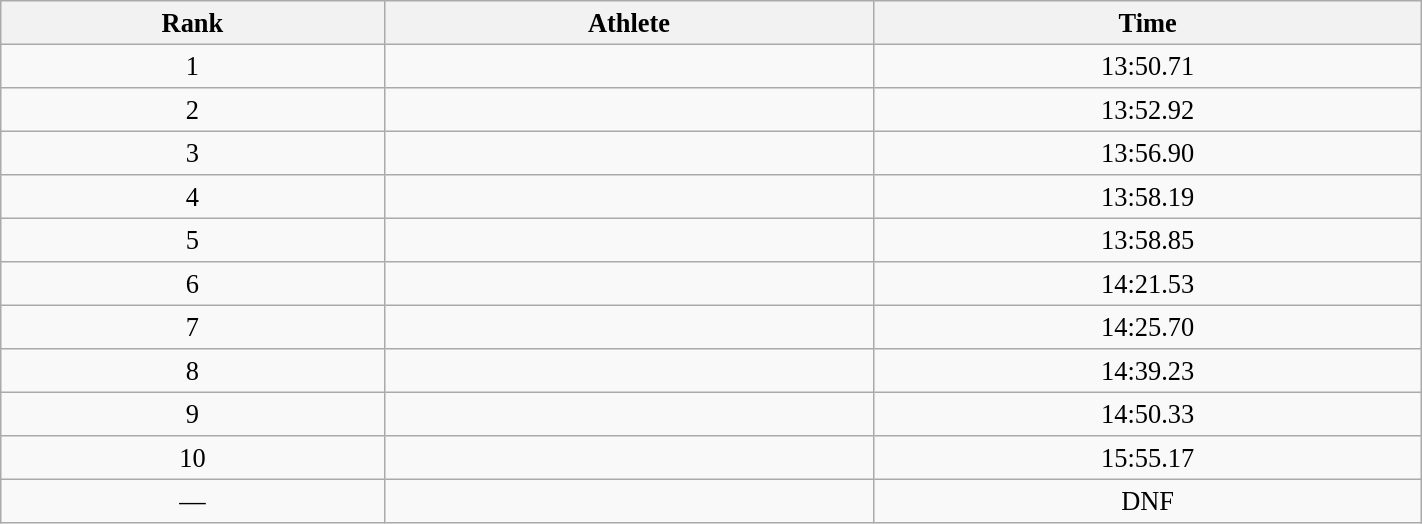<table class="wikitable" style=" text-align:center; font-size:110%;" width="75%">
<tr>
<th>Rank</th>
<th>Athlete</th>
<th>Time</th>
</tr>
<tr>
<td>1</td>
<td align=left></td>
<td>13:50.71</td>
</tr>
<tr>
<td>2</td>
<td align=left></td>
<td>13:52.92</td>
</tr>
<tr>
<td>3</td>
<td align=left></td>
<td>13:56.90</td>
</tr>
<tr>
<td>4</td>
<td align=left></td>
<td>13:58.19</td>
</tr>
<tr>
<td>5</td>
<td align=left></td>
<td>13:58.85</td>
</tr>
<tr>
<td>6</td>
<td align=left></td>
<td>14:21.53</td>
</tr>
<tr>
<td>7</td>
<td align=left></td>
<td>14:25.70</td>
</tr>
<tr>
<td>8</td>
<td align=left></td>
<td>14:39.23 </td>
</tr>
<tr>
<td>9</td>
<td align=left></td>
<td>14:50.33</td>
</tr>
<tr>
<td>10</td>
<td align=left></td>
<td>15:55.17</td>
</tr>
<tr>
<td>—</td>
<td align=left></td>
<td>DNF</td>
</tr>
</table>
